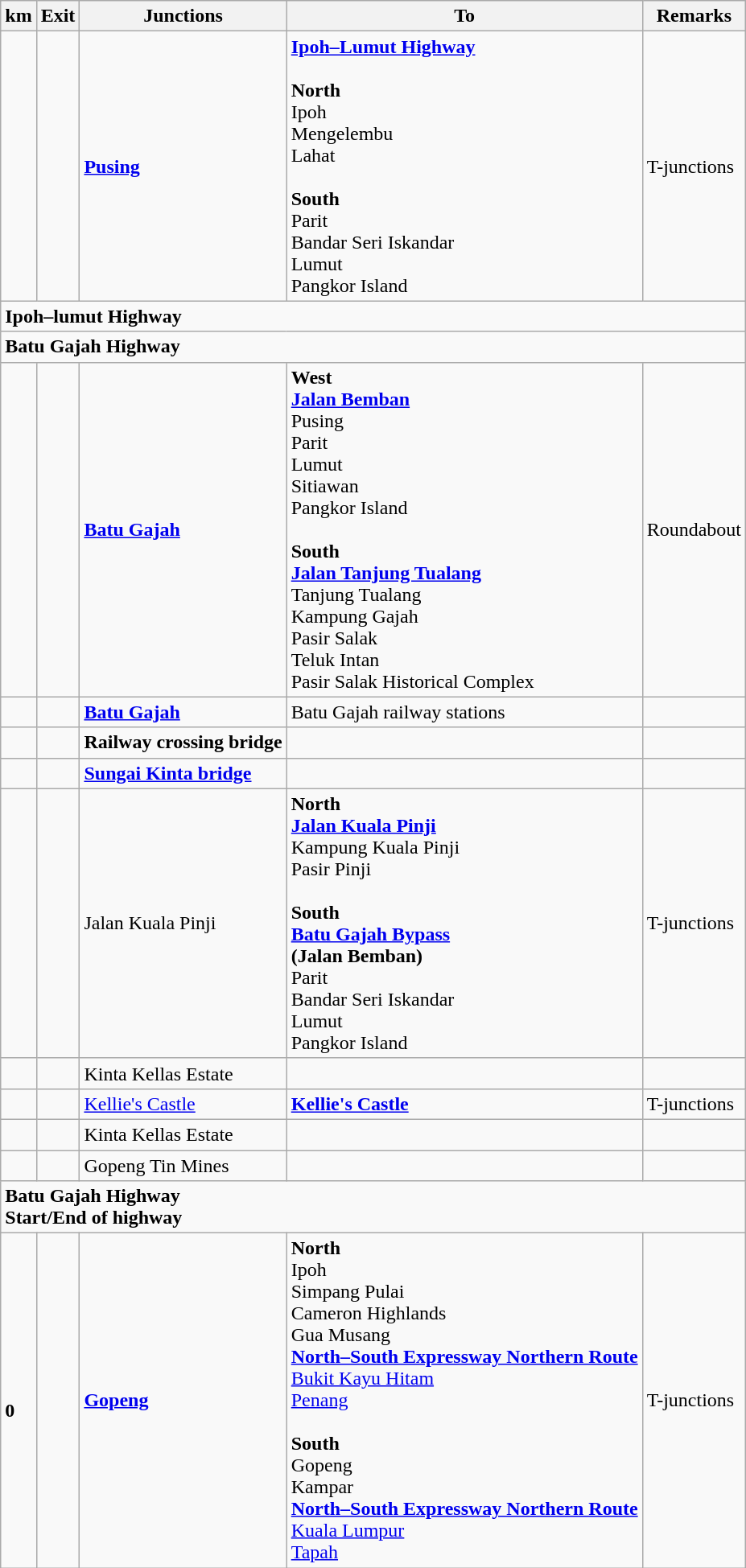<table class="wikitable">
<tr>
<th>km</th>
<th>Exit</th>
<th>Junctions</th>
<th>To</th>
<th>Remarks</th>
</tr>
<tr>
<td></td>
<td></td>
<td><strong><a href='#'>Pusing</a></strong></td>
<td> <strong><a href='#'>Ipoh–Lumut Highway</a></strong><br><br><strong>North</strong><br> Ipoh<br> Mengelembu<br> Lahat<br><br><strong>South</strong><br> Parit<br> Bandar Seri Iskandar<br> Lumut<br> Pangkor Island</td>
<td>T-junctions</td>
</tr>
<tr>
<td style="width:600px" colspan="6" style="text-align:center; background:blue;color:white;"><strong> Ipoh–lumut Highway</strong></td>
</tr>
<tr>
<td style="width:600px" colspan="6" style="text-align:center; background:blue;color:white;"><strong>Batu Gajah Highway</strong></td>
</tr>
<tr>
<td></td>
<td></td>
<td><strong><a href='#'>Batu Gajah</a></strong></td>
<td><strong>West</strong><br> <strong><a href='#'>Jalan Bemban</a></strong><br>Pusing<br>Parit<br>Lumut<br>Sitiawan<br>Pangkor Island<br><br><strong>South</strong><br> <strong><a href='#'>Jalan Tanjung Tualang</a></strong><br> Tanjung Tualang<br> Kampung Gajah<br> Pasir Salak<br> Teluk Intan<br> Pasir Salak Historical Complex</td>
<td>Roundabout</td>
</tr>
<tr>
<td></td>
<td></td>
<td><strong><a href='#'>Batu Gajah</a></strong></td>
<td> Batu Gajah railway stations</td>
<td></td>
</tr>
<tr>
<td></td>
<td></td>
<td><strong>Railway crossing bridge</strong></td>
<td></td>
<td></td>
</tr>
<tr>
<td></td>
<td></td>
<td><strong><a href='#'>Sungai Kinta bridge</a></strong></td>
<td></td>
<td></td>
</tr>
<tr>
<td></td>
<td></td>
<td>Jalan Kuala Pinji</td>
<td><strong>North</strong><br> <strong><a href='#'>Jalan Kuala Pinji</a></strong><br>Kampung Kuala Pinji<br>Pasir Pinji<br><br><strong>South</strong><br> <strong><a href='#'>Batu Gajah Bypass</a></strong><br><strong>(Jalan Bemban)</strong><br> Parit<br> Bandar Seri Iskandar<br> Lumut<br> Pangkor Island</td>
<td>T-junctions</td>
</tr>
<tr>
<td></td>
<td></td>
<td>Kinta Kellas Estate</td>
<td></td>
<td></td>
</tr>
<tr>
<td></td>
<td></td>
<td><a href='#'>Kellie's Castle</a></td>
<td><strong><a href='#'>Kellie's Castle</a></strong><br>  </td>
<td>T-junctions</td>
</tr>
<tr>
<td></td>
<td></td>
<td>Kinta Kellas Estate</td>
<td></td>
<td></td>
</tr>
<tr>
<td></td>
<td></td>
<td>Gopeng Tin Mines</td>
<td></td>
<td></td>
</tr>
<tr>
<td style="width:600px" colspan="6" style="text-align:center; background:blue;color:white;"> <strong>Batu Gajah Highway<br>Start/End of highway</strong></td>
</tr>
<tr>
<td><br><strong>0</strong></td>
<td></td>
<td><strong><a href='#'>Gopeng</a></strong></td>
<td><strong>North</strong><br> Ipoh<br> Simpang Pulai<br> Cameron Highlands<br> Gua Musang<br>  <strong><a href='#'>North–South Expressway Northern Route</a></strong><br><a href='#'>Bukit Kayu Hitam</a><br><a href='#'>Penang</a><br><br><strong>South</strong><br> Gopeng<br> Kampar<br>  <strong><a href='#'>North–South Expressway Northern Route</a></strong><br><a href='#'>Kuala Lumpur</a><br><a href='#'>Tapah</a></td>
<td>T-junctions</td>
</tr>
</table>
